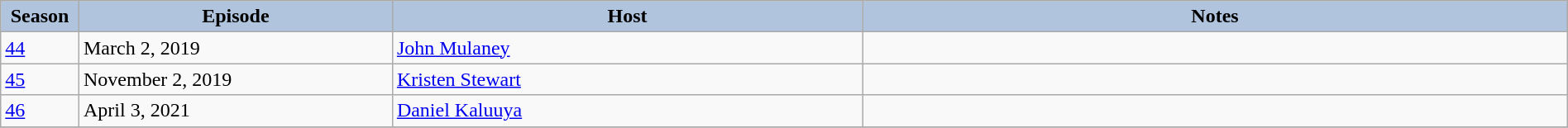<table class="wikitable" style="width:100%;">
<tr>
<th style="background:#B0C4DE;" width="5%">Season</th>
<th style="background:#B0C4DE;" width="20%">Episode</th>
<th style="background:#B0C4DE;" width="30%">Host</th>
<th style="background:#B0C4DE;" width="45%">Notes</th>
</tr>
<tr>
<td><a href='#'>44</a></td>
<td>March 2, 2019</td>
<td><a href='#'>John Mulaney</a></td>
<td></td>
</tr>
<tr>
<td><a href='#'>45</a></td>
<td>November 2, 2019</td>
<td><a href='#'>Kristen Stewart</a></td>
<td></td>
</tr>
<tr>
<td><a href='#'>46</a></td>
<td>April 3, 2021</td>
<td><a href='#'>Daniel Kaluuya</a></td>
<td></td>
</tr>
<tr>
</tr>
</table>
